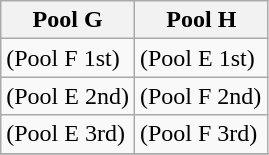<table class="wikitable">
<tr>
<th width=50%>Pool G</th>
<th width=50%>Pool H</th>
</tr>
<tr>
<td> (Pool F 1st)</td>
<td> (Pool E 1st)</td>
</tr>
<tr>
<td> (Pool E 2nd)</td>
<td> (Pool F 2nd)</td>
</tr>
<tr>
<td> (Pool E 3rd)</td>
<td> (Pool F 3rd)</td>
</tr>
<tr>
</tr>
</table>
